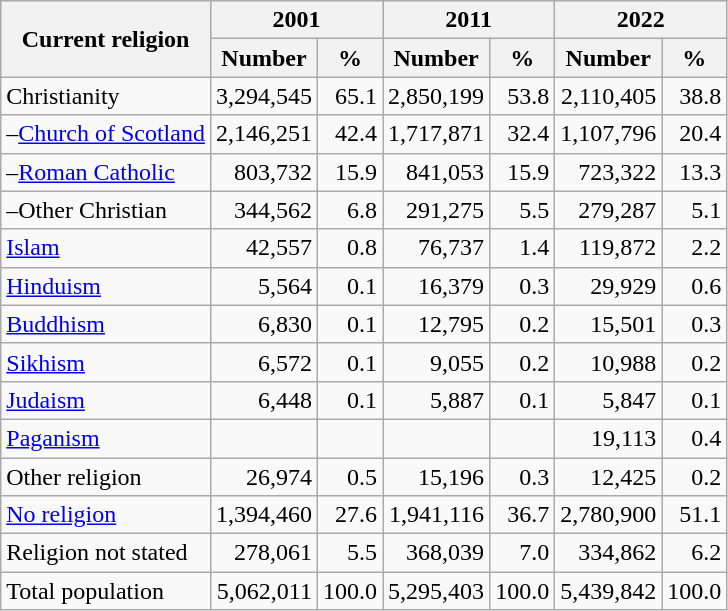<table class="wikitable sortable">
<tr>
<th rowspan="2">Current religion</th>
<th colspan="2">2001</th>
<th colspan="2">2011</th>
<th colspan="2">2022</th>
</tr>
<tr>
<th>Number</th>
<th>%</th>
<th>Number</th>
<th>%</th>
<th>Number</th>
<th>%</th>
</tr>
<tr>
<td>Christianity</td>
<td style="text-align:right">3,294,545</td>
<td style="text-align:right">65.1</td>
<td style="text-align:right">2,850,199</td>
<td style="text-align:right">53.8</td>
<td style="text-align:right">2,110,405</td>
<td style="text-align:right">38.8</td>
</tr>
<tr>
<td>–<a href='#'>Church of Scotland</a></td>
<td style="text-align:right">2,146,251</td>
<td style="text-align:right">42.4</td>
<td style="text-align:right">1,717,871</td>
<td style="text-align:right">32.4</td>
<td style="text-align:right">1,107,796</td>
<td style="text-align:right">20.4</td>
</tr>
<tr>
<td>–<a href='#'>Roman Catholic</a></td>
<td style="text-align:right">803,732</td>
<td style="text-align:right">15.9</td>
<td style="text-align:right">841,053</td>
<td style="text-align:right">15.9</td>
<td style="text-align:right">723,322</td>
<td style="text-align:right">13.3</td>
</tr>
<tr>
<td>–Other Christian</td>
<td style="text-align:right">344,562</td>
<td style="text-align:right">6.8</td>
<td style="text-align:right">291,275</td>
<td style="text-align:right">5.5</td>
<td style="text-align:right">279,287</td>
<td style="text-align:right">5.1</td>
</tr>
<tr>
<td><a href='#'>Islam</a></td>
<td style="text-align:right">42,557</td>
<td style="text-align:right">0.8</td>
<td style="text-align:right">76,737</td>
<td style="text-align:right">1.4</td>
<td style="text-align:right">119,872</td>
<td style="text-align:right">2.2</td>
</tr>
<tr>
<td><a href='#'>Hinduism</a></td>
<td style="text-align:right">5,564</td>
<td style="text-align:right">0.1</td>
<td style="text-align:right">16,379</td>
<td style="text-align:right">0.3</td>
<td style="text-align:right">29,929</td>
<td style="text-align:right">0.6</td>
</tr>
<tr>
<td><a href='#'>Buddhism</a></td>
<td style="text-align:right">6,830</td>
<td style="text-align:right">0.1</td>
<td style="text-align:right">12,795</td>
<td style="text-align:right">0.2</td>
<td style="text-align:right">15,501</td>
<td style="text-align:right">0.3</td>
</tr>
<tr>
<td><a href='#'>Sikhism</a></td>
<td style="text-align:right">6,572</td>
<td style="text-align:right">0.1</td>
<td style="text-align:right">9,055</td>
<td style="text-align:right">0.2</td>
<td style="text-align:right">10,988</td>
<td style="text-align:right">0.2</td>
</tr>
<tr>
<td><a href='#'>Judaism</a></td>
<td style="text-align:right">6,448</td>
<td style="text-align:right">0.1</td>
<td style="text-align:right">5,887</td>
<td style="text-align:right">0.1</td>
<td style="text-align:right">5,847</td>
<td style="text-align:right">0.1</td>
</tr>
<tr>
<td><a href='#'>Paganism</a></td>
<td></td>
<td></td>
<td></td>
<td></td>
<td style="text-align:right">19,113</td>
<td style="text-align:right">0.4</td>
</tr>
<tr>
<td>Other religion</td>
<td style="text-align:right">26,974</td>
<td style="text-align:right">0.5</td>
<td style="text-align:right">15,196</td>
<td style="text-align:right">0.3</td>
<td style="text-align:right">12,425</td>
<td style="text-align:right">0.2</td>
</tr>
<tr>
<td><a href='#'>No religion</a></td>
<td style="text-align:right">1,394,460</td>
<td style="text-align:right">27.6</td>
<td style="text-align:right">1,941,116</td>
<td style="text-align:right">36.7</td>
<td style="text-align:right">2,780,900</td>
<td style="text-align:right">51.1</td>
</tr>
<tr>
<td>Religion not stated</td>
<td style="text-align:right">278,061</td>
<td style="text-align:right">5.5</td>
<td style="text-align:right">368,039</td>
<td style="text-align:right">7.0</td>
<td style="text-align:right">334,862</td>
<td style="text-align:right">6.2</td>
</tr>
<tr>
<td>Total population</td>
<td style="text-align:right">5,062,011</td>
<td style="text-align:right">100.0</td>
<td style="text-align:right">5,295,403</td>
<td style="text-align:right">100.0</td>
<td style="text-align:right">5,439,842</td>
<td style="text-align:right">100.0</td>
</tr>
</table>
